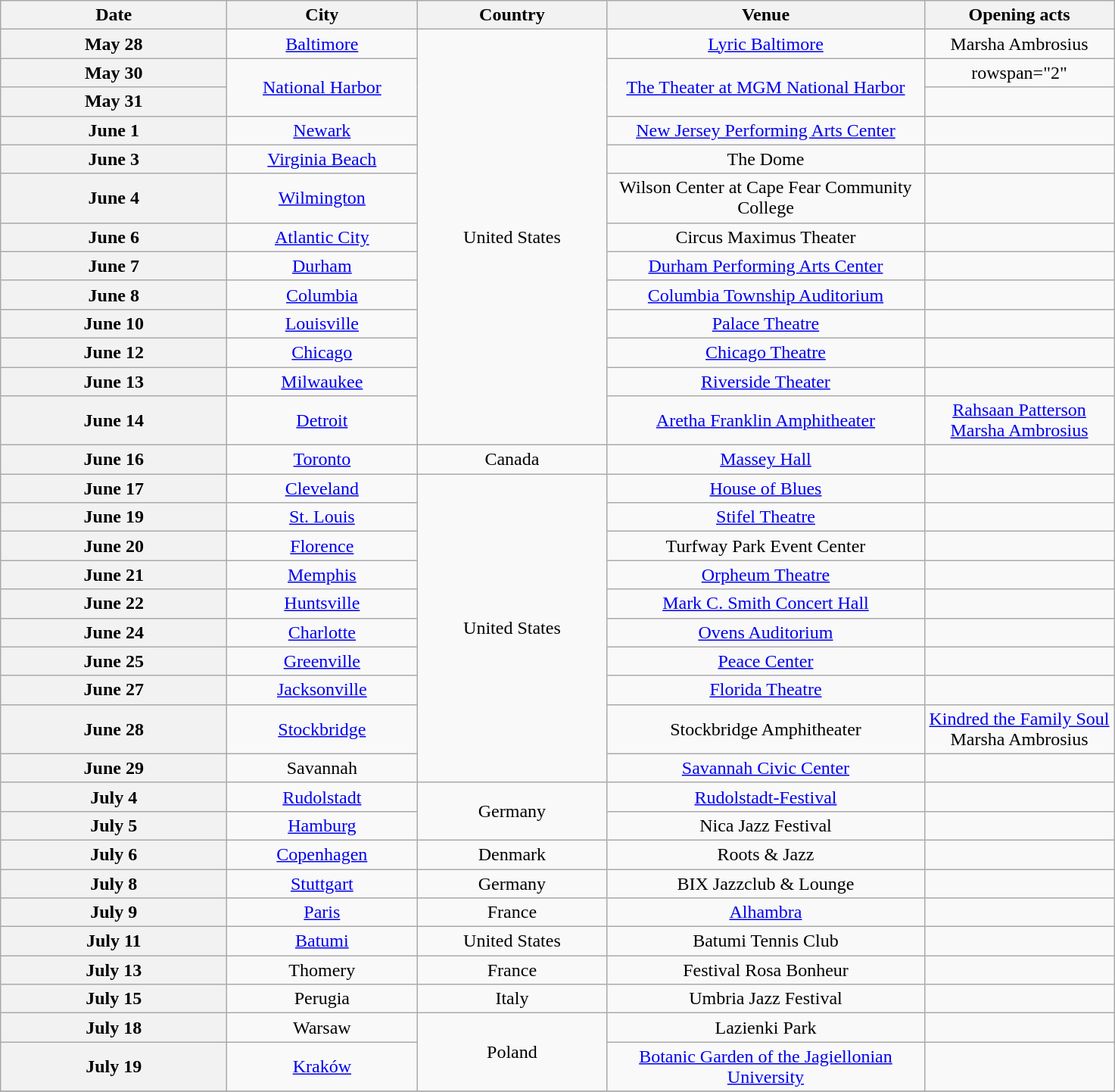<table class="wikitable plainrowheaders" style="text-align:center;">
<tr>
<th scope="col" style="width:12em;">Date</th>
<th scope="col" style="width:10em;">City</th>
<th scope="col" style="width:10em;">Country</th>
<th scope="col" style="width:17em;">Venue</th>
<th scope="col" style="width:10em;">Opening acts</th>
</tr>
<tr>
<th scope="row" style="text-align:center;">May 28</th>
<td><a href='#'>Baltimore</a></td>
<td rowspan="13">United States</td>
<td><a href='#'>Lyric Baltimore</a></td>
<td>Marsha Ambrosius</td>
</tr>
<tr>
<th scope="row" style="text-align:center;">May 30</th>
<td rowspan="2"><a href='#'>National Harbor</a></td>
<td rowspan="2"><a href='#'>The Theater at MGM National Harbor</a></td>
<td>rowspan="2" </td>
</tr>
<tr>
<th scope="row" style="text-align:center;">May 31</th>
</tr>
<tr>
<th scope="row" style="text-align:center;">June 1</th>
<td><a href='#'>Newark</a></td>
<td><a href='#'>New Jersey Performing Arts Center</a></td>
<td></td>
</tr>
<tr>
<th scope="row" style="text-align:center;">June 3</th>
<td><a href='#'>Virginia Beach</a></td>
<td>The Dome</td>
<td></td>
</tr>
<tr>
<th scope="row" style="text-align:center;">June 4</th>
<td><a href='#'>Wilmington</a></td>
<td>Wilson Center at Cape Fear Community College</td>
<td></td>
</tr>
<tr>
<th scope="row" style="text-align:center;">June 6</th>
<td><a href='#'>Atlantic City</a></td>
<td>Circus Maximus Theater</td>
<td></td>
</tr>
<tr>
<th scope="row" style="text-align:center;">June 7</th>
<td><a href='#'>Durham</a></td>
<td><a href='#'>Durham Performing Arts Center</a></td>
<td></td>
</tr>
<tr>
<th scope="row" style="text-align:center;">June 8</th>
<td><a href='#'>Columbia</a></td>
<td><a href='#'>Columbia Township Auditorium</a></td>
<td></td>
</tr>
<tr>
<th scope="row" style="text-align:center;">June 10</th>
<td><a href='#'>Louisville</a></td>
<td><a href='#'>Palace Theatre</a></td>
<td></td>
</tr>
<tr>
<th scope="row" style="text-align:center;">June 12</th>
<td><a href='#'>Chicago</a></td>
<td><a href='#'>Chicago Theatre</a></td>
<td></td>
</tr>
<tr>
<th scope="row" style="text-align:center;">June 13</th>
<td><a href='#'>Milwaukee</a></td>
<td><a href='#'>Riverside Theater</a></td>
<td></td>
</tr>
<tr>
<th scope="row" style="text-align:center;">June 14</th>
<td><a href='#'>Detroit</a></td>
<td><a href='#'>Aretha Franklin Amphitheater</a></td>
<td><a href='#'>Rahsaan Patterson</a><br><a href='#'>Marsha Ambrosius</a></td>
</tr>
<tr>
<th scope="row" style="text-align:center;">June 16</th>
<td><a href='#'>Toronto</a></td>
<td>Canada</td>
<td><a href='#'>Massey Hall</a></td>
<td></td>
</tr>
<tr>
<th scope="row" style="text-align:center;">June 17</th>
<td><a href='#'>Cleveland</a></td>
<td rowspan="10">United States</td>
<td><a href='#'>House of Blues</a></td>
<td></td>
</tr>
<tr>
<th scope="row" style="text-align:center;">June 19</th>
<td><a href='#'>St. Louis</a></td>
<td><a href='#'>Stifel Theatre</a></td>
<td></td>
</tr>
<tr>
<th scope="row" style="text-align:center;">June 20</th>
<td><a href='#'>Florence</a></td>
<td>Turfway Park Event Center</td>
<td></td>
</tr>
<tr>
<th scope="row" style="text-align:center;">June 21</th>
<td><a href='#'>Memphis</a></td>
<td><a href='#'>Orpheum Theatre</a></td>
<td></td>
</tr>
<tr>
<th scope="row" style="text-align:center;">June 22</th>
<td><a href='#'>Huntsville</a></td>
<td><a href='#'>Mark C. Smith Concert Hall</a></td>
<td></td>
</tr>
<tr>
<th scope="row" style="text-align:center;">June 24</th>
<td><a href='#'>Charlotte</a></td>
<td><a href='#'>Ovens Auditorium</a></td>
<td></td>
</tr>
<tr>
<th scope="row" style="text-align:center;">June 25</th>
<td><a href='#'>Greenville</a></td>
<td><a href='#'>Peace Center</a></td>
<td></td>
</tr>
<tr>
<th scope="row" style="text-align:center;">June 27</th>
<td><a href='#'>Jacksonville</a></td>
<td><a href='#'>Florida Theatre</a></td>
<td></td>
</tr>
<tr>
<th scope="row" style="text-align:center;">June 28</th>
<td><a href='#'>Stockbridge</a></td>
<td>Stockbridge Amphitheater</td>
<td><a href='#'>Kindred the Family Soul</a><br>Marsha Ambrosius</td>
</tr>
<tr>
<th scope="row" style="text-align:center;">June 29</th>
<td>Savannah</td>
<td><a href='#'>Savannah Civic Center</a></td>
<td></td>
</tr>
<tr>
<th scope="row" style="text-align:center;">July 4</th>
<td><a href='#'>Rudolstadt</a></td>
<td rowspan="2">Germany</td>
<td><a href='#'>Rudolstadt-Festival</a></td>
<td></td>
</tr>
<tr>
<th scope="row" style="text-align:center;">July 5</th>
<td><a href='#'>Hamburg</a></td>
<td>Nica Jazz Festival</td>
<td></td>
</tr>
<tr>
<th scope="row" style="text-align:center;">July 6</th>
<td><a href='#'>Copenhagen</a></td>
<td>Denmark</td>
<td>Roots & Jazz</td>
<td></td>
</tr>
<tr>
<th scope="row" style="text-align:center;">July 8</th>
<td><a href='#'>Stuttgart</a></td>
<td>Germany</td>
<td>BIX Jazzclub & Lounge</td>
<td></td>
</tr>
<tr>
<th scope="row" style="text-align:center;">July 9</th>
<td><a href='#'>Paris</a></td>
<td>France</td>
<td><a href='#'>Alhambra</a></td>
<td></td>
</tr>
<tr>
<th scope="row" style="text-align:center;">July 11</th>
<td><a href='#'>Batumi</a></td>
<td>United States</td>
<td>Batumi Tennis Club</td>
<td></td>
</tr>
<tr>
<th scope="row" style="text-align:center;">July 13</th>
<td>Thomery</td>
<td>France</td>
<td>Festival Rosa Bonheur</td>
<td></td>
</tr>
<tr>
<th scope="row" style="text-align:center;">July 15</th>
<td>Perugia</td>
<td>Italy</td>
<td>Umbria Jazz Festival</td>
<td></td>
</tr>
<tr>
<th scope="row" style="text-align:center;">July 18</th>
<td>Warsaw</td>
<td rowspan="2">Poland</td>
<td>Lazienki Park</td>
<td></td>
</tr>
<tr>
<th scope="row" style="text-align:center;">July 19</th>
<td><a href='#'>Kraków</a></td>
<td><a href='#'>Botanic Garden of the Jagiellonian University</a></td>
<td></td>
</tr>
<tr>
</tr>
</table>
